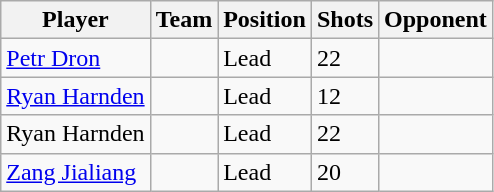<table class="wikitable sortable" border="1">
<tr>
<th>Player</th>
<th>Team</th>
<th>Position</th>
<th>Shots</th>
<th>Opponent</th>
</tr>
<tr>
<td><a href='#'>Petr Dron</a></td>
<td></td>
<td data-sort-value="1">Lead</td>
<td>22</td>
<td></td>
</tr>
<tr>
<td><a href='#'>Ryan Harnden</a></td>
<td></td>
<td data-sort-value="1">Lead</td>
<td>12</td>
<td></td>
</tr>
<tr>
<td>Ryan Harnden</td>
<td></td>
<td data-sort-value="1">Lead</td>
<td>22</td>
<td></td>
</tr>
<tr>
<td><a href='#'>Zang Jialiang</a></td>
<td></td>
<td data-sort-value="1">Lead</td>
<td>20</td>
<td></td>
</tr>
</table>
